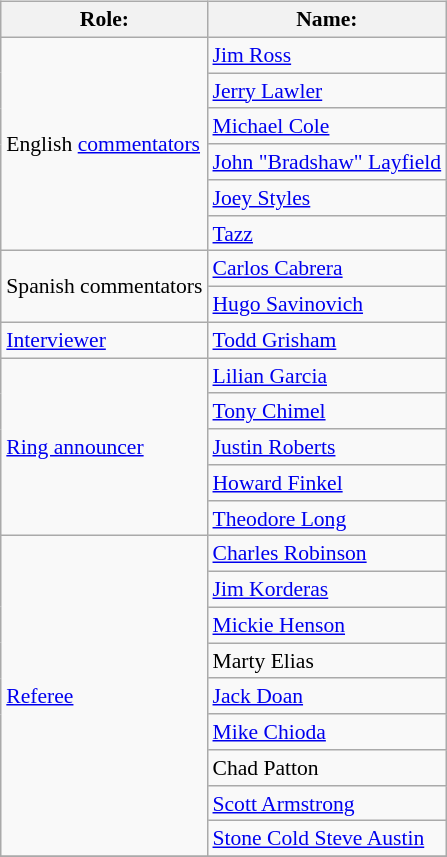<table class=wikitable style="font-size:90%; margin: 0.5em 0 0.5em 1em; float: right; clear: right;">
<tr>
<th>Role:</th>
<th>Name:</th>
</tr>
<tr>
<td rowspan=6>English <a href='#'>commentators</a></td>
<td><a href='#'>Jim Ross</a> </td>
</tr>
<tr>
<td><a href='#'>Jerry Lawler</a> </td>
</tr>
<tr>
<td><a href='#'>Michael Cole</a> </td>
</tr>
<tr>
<td><a href='#'>John "Bradshaw" Layfield</a> </td>
</tr>
<tr>
<td><a href='#'>Joey Styles</a> </td>
</tr>
<tr>
<td><a href='#'>Tazz</a> </td>
</tr>
<tr>
<td rowspan=2>Spanish commentators</td>
<td><a href='#'>Carlos Cabrera</a></td>
</tr>
<tr>
<td><a href='#'>Hugo Savinovich</a></td>
</tr>
<tr>
<td rowspan=1><a href='#'>Interviewer</a></td>
<td><a href='#'>Todd Grisham</a></td>
</tr>
<tr>
<td rowspan=5><a href='#'>Ring announcer</a></td>
<td><a href='#'>Lilian Garcia</a> </td>
</tr>
<tr>
<td><a href='#'>Tony Chimel</a> </td>
</tr>
<tr>
<td><a href='#'>Justin Roberts</a> </td>
</tr>
<tr>
<td><a href='#'>Howard Finkel</a> </td>
</tr>
<tr>
<td><a href='#'>Theodore Long</a> </td>
</tr>
<tr>
<td rowspan=9><a href='#'>Referee</a></td>
<td><a href='#'>Charles Robinson</a> </td>
</tr>
<tr>
<td><a href='#'>Jim Korderas</a> </td>
</tr>
<tr>
<td><a href='#'>Mickie Henson</a> </td>
</tr>
<tr>
<td>Marty Elias </td>
</tr>
<tr>
<td><a href='#'>Jack Doan</a> </td>
</tr>
<tr>
<td><a href='#'>Mike Chioda</a> </td>
</tr>
<tr>
<td>Chad Patton </td>
</tr>
<tr>
<td><a href='#'>Scott Armstrong</a> </td>
</tr>
<tr>
<td><a href='#'>Stone Cold Steve Austin</a> </td>
</tr>
<tr>
</tr>
</table>
